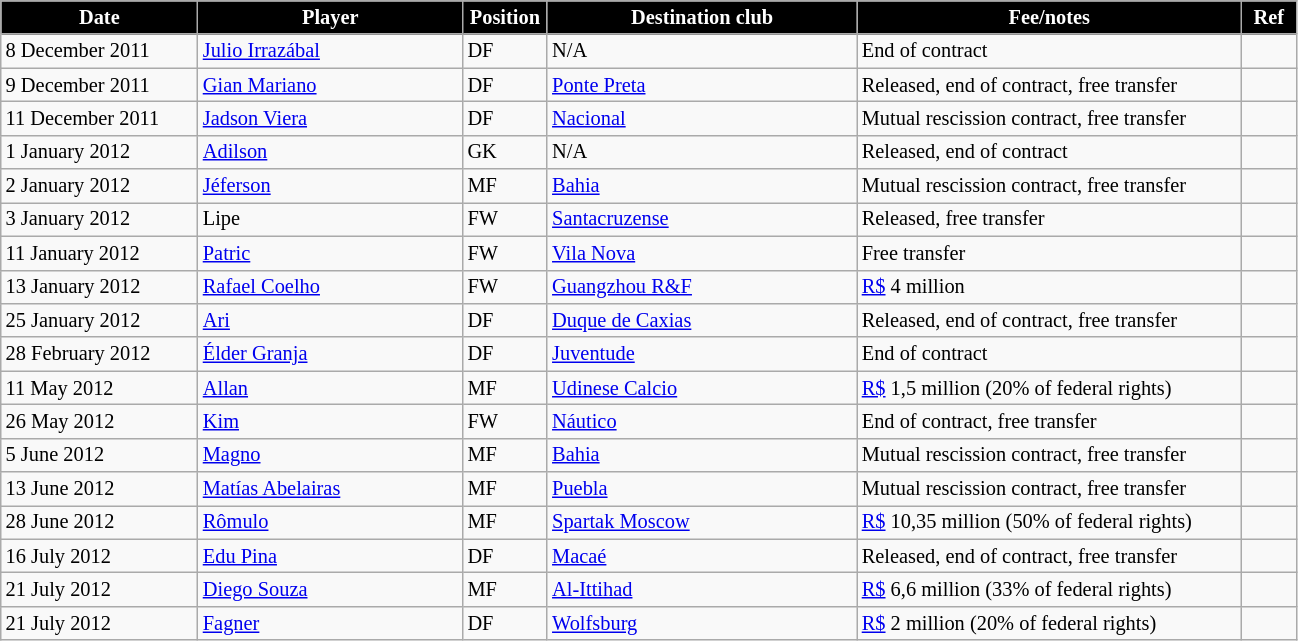<table class="wikitable" style="text-align:left; font-size:85%;">
<tr>
<th style="background:black; color:white; width:125px;">Date</th>
<th style="background:black; color:white; width:170px;">Player</th>
<th style="background:black; color:white; width:50px;">Position</th>
<th style="background:black; color:white; width:200px;">Destination club</th>
<th style="background:black; color:white; width:250px;">Fee/notes</th>
<th style="background:black; color:white; width:30px;">Ref</th>
</tr>
<tr>
<td>8 December 2011</td>
<td> <a href='#'>Julio Irrazábal</a></td>
<td>DF</td>
<td>N/A</td>
<td>End of contract</td>
<td></td>
</tr>
<tr>
<td>9 December 2011</td>
<td> <a href='#'>Gian Mariano</a></td>
<td>DF</td>
<td> <a href='#'>Ponte Preta</a></td>
<td>Released, end of contract, free transfer</td>
<td></td>
</tr>
<tr>
<td>11 December 2011</td>
<td> <a href='#'>Jadson Viera</a></td>
<td>DF</td>
<td> <a href='#'>Nacional</a></td>
<td>Mutual rescission contract, free transfer</td>
<td></td>
</tr>
<tr>
<td>1 January 2012</td>
<td> <a href='#'>Adilson</a></td>
<td>GK</td>
<td>N/A</td>
<td>Released, end of contract</td>
<td></td>
</tr>
<tr>
<td>2 January 2012</td>
<td> <a href='#'>Jéferson</a></td>
<td>MF</td>
<td> <a href='#'>Bahia</a></td>
<td>Mutual rescission contract, free transfer</td>
<td></td>
</tr>
<tr>
<td>3 January 2012</td>
<td> Lipe</td>
<td>FW</td>
<td> <a href='#'>Santacruzense</a></td>
<td>Released, free transfer</td>
<td></td>
</tr>
<tr>
<td>11 January 2012</td>
<td> <a href='#'>Patric</a></td>
<td>FW</td>
<td> <a href='#'>Vila Nova</a></td>
<td>Free transfer</td>
<td></td>
</tr>
<tr>
<td>13 January 2012</td>
<td> <a href='#'>Rafael Coelho</a></td>
<td>FW</td>
<td> <a href='#'>Guangzhou R&F</a></td>
<td><a href='#'>R$</a> 4 million</td>
<td></td>
</tr>
<tr>
<td>25 January 2012</td>
<td> <a href='#'>Ari</a></td>
<td>DF</td>
<td> <a href='#'>Duque de Caxias</a></td>
<td>Released, end of contract, free transfer</td>
<td></td>
</tr>
<tr>
<td>28 February 2012</td>
<td> <a href='#'>Élder Granja</a></td>
<td>DF</td>
<td> <a href='#'>Juventude</a></td>
<td>End of contract</td>
<td></td>
</tr>
<tr>
<td>11 May 2012</td>
<td> <a href='#'>Allan</a></td>
<td>MF</td>
<td> <a href='#'>Udinese Calcio</a></td>
<td><a href='#'>R$</a> 1,5 million (20% of federal rights)</td>
<td></td>
</tr>
<tr>
<td>26 May 2012</td>
<td> <a href='#'>Kim</a></td>
<td>FW</td>
<td> <a href='#'>Náutico</a></td>
<td>End of contract, free transfer</td>
<td></td>
</tr>
<tr>
<td>5 June 2012</td>
<td> <a href='#'>Magno</a></td>
<td>MF</td>
<td> <a href='#'>Bahia</a></td>
<td>Mutual rescission contract, free transfer</td>
<td></td>
</tr>
<tr>
<td>13 June 2012</td>
<td> <a href='#'>Matías Abelairas</a></td>
<td>MF</td>
<td> <a href='#'>Puebla</a></td>
<td>Mutual rescission contract, free transfer</td>
<td></td>
</tr>
<tr>
<td>28 June 2012</td>
<td> <a href='#'>Rômulo</a></td>
<td>MF</td>
<td> <a href='#'>Spartak Moscow</a></td>
<td><a href='#'>R$</a> 10,35 million (50% of federal rights)</td>
<td></td>
</tr>
<tr>
<td>16 July 2012</td>
<td> <a href='#'>Edu Pina</a></td>
<td>DF</td>
<td> <a href='#'>Macaé</a></td>
<td>Released, end of contract, free transfer</td>
<td></td>
</tr>
<tr>
<td>21 July 2012</td>
<td> <a href='#'>Diego Souza</a></td>
<td>MF</td>
<td> <a href='#'>Al-Ittihad</a></td>
<td><a href='#'>R$</a> 6,6 million (33% of federal rights)</td>
<td></td>
</tr>
<tr>
<td>21 July 2012</td>
<td> <a href='#'>Fagner</a></td>
<td>DF</td>
<td> <a href='#'>Wolfsburg</a></td>
<td><a href='#'>R$</a> 2 million (20% of federal rights)</td>
<td></td>
</tr>
</table>
